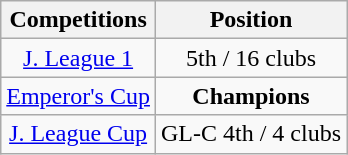<table class="wikitable" style="text-align:center;">
<tr>
<th>Competitions</th>
<th>Position</th>
</tr>
<tr>
<td><a href='#'>J. League 1</a></td>
<td>5th / 16 clubs</td>
</tr>
<tr>
<td><a href='#'>Emperor's Cup</a></td>
<td><strong>Champions</strong></td>
</tr>
<tr>
<td><a href='#'>J. League Cup</a></td>
<td>GL-C 4th / 4 clubs</td>
</tr>
</table>
